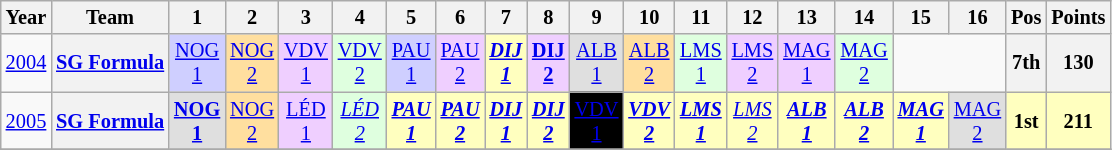<table class="wikitable" style="text-align:center; font-size:85%">
<tr>
<th>Year</th>
<th>Team</th>
<th>1</th>
<th>2</th>
<th>3</th>
<th>4</th>
<th>5</th>
<th>6</th>
<th>7</th>
<th>8</th>
<th>9</th>
<th>10</th>
<th>11</th>
<th>12</th>
<th>13</th>
<th>14</th>
<th>15</th>
<th>16</th>
<th>Pos</th>
<th>Points</th>
</tr>
<tr>
<td><a href='#'>2004</a></td>
<th nowrap><a href='#'>SG Formula</a></th>
<td style="background:#CFCFFF;"><a href='#'>NOG<br>1</a><br></td>
<td style="background:#FFDF9F;"><a href='#'>NOG<br>2</a><br></td>
<td style="background:#EFCFFF;"><a href='#'>VDV<br>1</a><br></td>
<td style="background:#DFFFDF;"><a href='#'>VDV<br>2</a><br></td>
<td style="background:#CFCFFF;"><a href='#'>PAU<br>1</a><br></td>
<td style="background:#EFCFFF;"><a href='#'>PAU<br>2</a><br></td>
<td style="background:#FFFFBF;"><strong><em><a href='#'>DIJ<br>1</a></em></strong><br></td>
<td style="background:#EFCFFF;"><strong><a href='#'>DIJ<br>2</a></strong><br></td>
<td style="background:#DFDFDF;"><a href='#'>ALB<br>1</a><br></td>
<td style="background:#FFDF9F;"><a href='#'>ALB<br>2</a><br></td>
<td style="background:#DFFFDF;"><a href='#'>LMS<br>1</a><br></td>
<td style="background:#EFCFFF;"><a href='#'>LMS<br>2</a><br></td>
<td style="background:#EFCFFF;"><a href='#'>MAG<br>1</a><br></td>
<td style="background:#DFFFDF;"><a href='#'>MAG<br>2</a><br></td>
<td colspan=2></td>
<th>7th</th>
<th>130</th>
</tr>
<tr>
<td><a href='#'>2005</a></td>
<th nowrap><a href='#'>SG Formula</a></th>
<td style="background:#DFDFDF;"><strong><a href='#'>NOG<br>1</a></strong><br></td>
<td style="background:#FFDF9F;"><a href='#'>NOG<br>2</a><br></td>
<td style="background:#EFCFFF;"><a href='#'>LÉD<br>1</a><br></td>
<td style="background:#DFFFDF;"><em><a href='#'>LÉD<br>2</a></em><br></td>
<td style="background:#FFFFBF;"><strong><em><a href='#'>PAU<br>1</a></em></strong><br></td>
<td style="background:#FFFFBF;"><strong><em><a href='#'>PAU<br>2</a></em></strong><br></td>
<td style="background:#FFFFBF;"><strong><em><a href='#'>DIJ<br>1</a></em></strong><br></td>
<td style="background:#FFFFBF;"><strong><em><a href='#'>DIJ<br>2</a></em></strong><br></td>
<td style="background:#000000; color:white"><a href='#'>VDV<br>1</a><br></td>
<td style="background:#FFFFBF;"><strong><em><a href='#'>VDV<br>2</a></em></strong><br></td>
<td style="background:#FFFFBF;"><strong><em><a href='#'>LMS<br>1</a></em></strong><br></td>
<td style="background:#FFFFBF;"><em><a href='#'>LMS<br>2</a></em><br></td>
<td style="background:#FFFFBF;"><strong><em><a href='#'>ALB<br>1</a></em></strong><br></td>
<td style="background:#FFFFBF;"><strong><em><a href='#'>ALB<br>2</a></em></strong><br></td>
<td style="background:#FFFFBF;"><strong><em><a href='#'>MAG<br>1</a></em></strong><br></td>
<td style="background:#DFDFDF;"><a href='#'>MAG<br>2</a><br></td>
<th style="background:#FFFFBF;">1st</th>
<th style="background:#FFFFBF;">211</th>
</tr>
<tr>
</tr>
</table>
